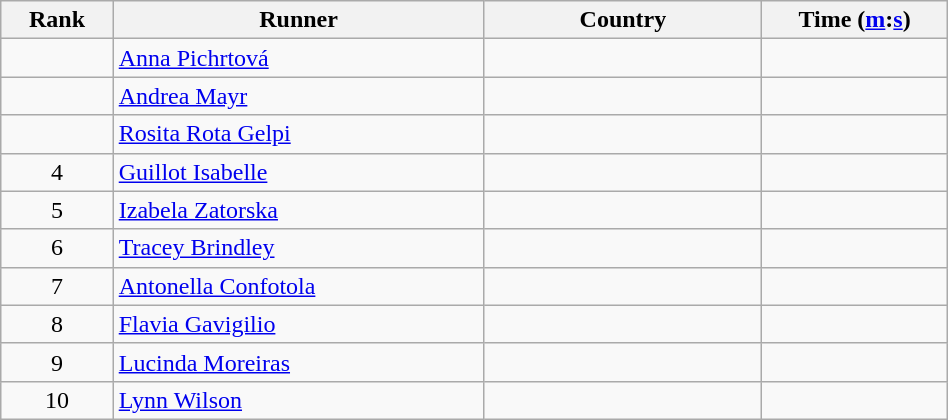<table class="wikitable" width=50%>
<tr>
<th width=5%>Rank</th>
<th width=20%>Runner</th>
<th width=15%>Country</th>
<th width=10%>Time (<a href='#'>m</a>:<a href='#'>s</a>)</th>
</tr>
<tr align="center">
<td></td>
<td align="left"><a href='#'>Anna Pichrtová</a></td>
<td align="left"></td>
<td></td>
</tr>
<tr align="center">
<td></td>
<td align="left"><a href='#'>Andrea Mayr</a></td>
<td align="left"></td>
<td></td>
</tr>
<tr align="center">
<td></td>
<td align="left"><a href='#'>Rosita Rota Gelpi</a></td>
<td align="left"></td>
<td></td>
</tr>
<tr align="center">
<td>4</td>
<td align="left"><a href='#'>Guillot Isabelle</a></td>
<td align="left"></td>
<td></td>
</tr>
<tr align="center">
<td>5</td>
<td align="left"><a href='#'>Izabela Zatorska</a></td>
<td align="left"></td>
<td></td>
</tr>
<tr align="center">
<td>6</td>
<td align="left"><a href='#'>Tracey Brindley</a></td>
<td align="left"></td>
<td></td>
</tr>
<tr align="center">
<td>7</td>
<td align="left"><a href='#'>Antonella Confotola</a></td>
<td align="left"></td>
<td></td>
</tr>
<tr align="center">
<td>8</td>
<td align="left"><a href='#'>Flavia Gavigilio</a></td>
<td align="left"></td>
<td></td>
</tr>
<tr align="center">
<td>9</td>
<td align="left"><a href='#'>Lucinda Moreiras</a></td>
<td align="left"></td>
<td></td>
</tr>
<tr align="center">
<td>10</td>
<td align="left"><a href='#'>Lynn Wilson</a></td>
<td align="left"></td>
<td></td>
</tr>
</table>
